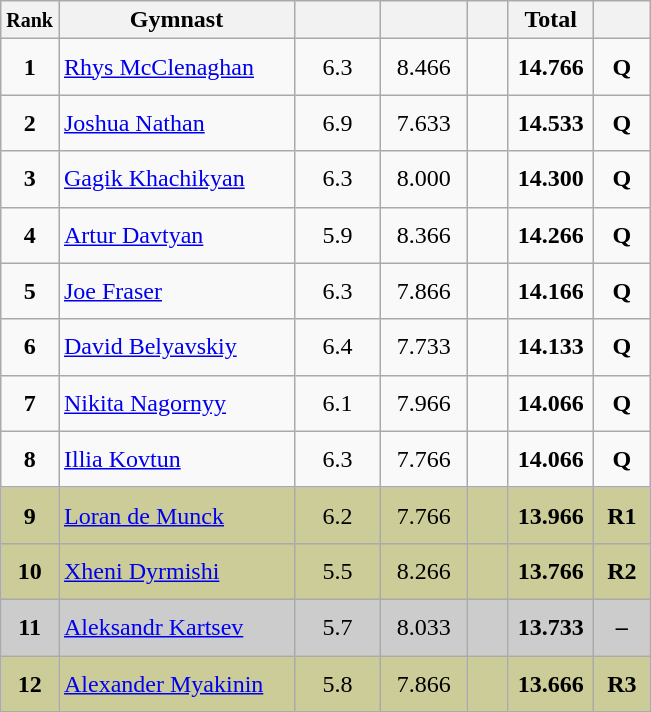<table style="text-align:center;" class="wikitable sortable">
<tr>
<th scope="col" style="width:15px;"><small>Rank</small></th>
<th scope="col" style="width:150px;">Gymnast</th>
<th scope="col" style="width:50px;"><small></small></th>
<th scope="col" style="width:50px;"><small></small></th>
<th scope="col" style="width:20px;"><small></small></th>
<th scope="col" style="width:50px;">Total</th>
<th scope="col" style="width:30px;"><small></small></th>
</tr>
<tr>
<td scope="row" style="text-align:center"><strong>1</strong></td>
<td style="height:30px; text-align:left;"> <a href='#'>Rhys McClenaghan</a></td>
<td>6.3</td>
<td>8.466</td>
<td></td>
<td><strong>14.766</strong></td>
<td><strong>Q</strong></td>
</tr>
<tr>
<td scope="row" style="text-align:center"><strong>2</strong></td>
<td style="height:30px; text-align:left;"> <a href='#'>Joshua Nathan</a></td>
<td>6.9</td>
<td>7.633</td>
<td></td>
<td><strong>14.533</strong></td>
<td><strong>Q</strong></td>
</tr>
<tr>
<td scope="row" style="text-align:center"><strong>3</strong></td>
<td style="height:30px; text-align:left;"> <a href='#'>Gagik Khachikyan</a></td>
<td>6.3</td>
<td>8.000</td>
<td></td>
<td><strong>14.300</strong></td>
<td><strong>Q</strong></td>
</tr>
<tr>
<td scope="row" style="text-align:center"><strong>4</strong></td>
<td style="height:30px; text-align:left;"> <a href='#'>Artur Davtyan</a></td>
<td>5.9</td>
<td>8.366</td>
<td></td>
<td><strong>14.266</strong></td>
<td><strong>Q</strong></td>
</tr>
<tr>
<td scope="row" style="text-align:center"><strong>5</strong></td>
<td style="height:30px; text-align:left;"> <a href='#'>Joe Fraser</a></td>
<td>6.3</td>
<td>7.866</td>
<td></td>
<td><strong>14.166</strong></td>
<td><strong>Q</strong></td>
</tr>
<tr>
<td scope="row" style="text-align:center"><strong>6</strong></td>
<td style="height:30px; text-align:left;"> <a href='#'>David Belyavskiy</a></td>
<td>6.4</td>
<td>7.733</td>
<td></td>
<td><strong>14.133</strong></td>
<td><strong>Q</strong></td>
</tr>
<tr>
<td scope="row" style="text-align:center"><strong>7</strong></td>
<td style="height:30px; text-align:left;"> <a href='#'>Nikita Nagornyy</a></td>
<td>6.1</td>
<td>7.966</td>
<td></td>
<td><strong>14.066</strong></td>
<td><strong>Q</strong></td>
</tr>
<tr>
<td scope="row" style="text-align:center"><strong>8</strong></td>
<td style="height:30px; text-align:left;"> <a href='#'>Illia Kovtun</a></td>
<td>6.3</td>
<td>7.766</td>
<td></td>
<td><strong>14.066</strong></td>
<td><strong>Q</strong></td>
</tr>
<tr style="background:#cccc99;">
<td scope="row" style="text-align:center"><strong>9</strong></td>
<td style="height:30px; text-align:left;"> <a href='#'>Loran de Munck</a></td>
<td>6.2</td>
<td>7.766</td>
<td></td>
<td><strong>13.966</strong></td>
<td><strong>R1</strong></td>
</tr>
<tr style="background:#cccc99;">
<td scope="row" style="text-align:center"><strong>10</strong></td>
<td style="height:30px; text-align:left;"> <a href='#'>Xheni Dyrmishi</a></td>
<td>5.5</td>
<td>8.266</td>
<td></td>
<td><strong>13.766</strong></td>
<td><strong>R2</strong></td>
</tr>
<tr style="background:#cccccc;">
<td scope="row" style="text-align:center"><strong>11</strong></td>
<td style="height:30px; text-align:left;"> <a href='#'>Aleksandr Kartsev</a></td>
<td>5.7</td>
<td>8.033</td>
<td></td>
<td><strong>13.733</strong></td>
<td><strong>–</strong></td>
</tr>
<tr style="background:#cccc99;">
<td scope="row" style="text-align:center"><strong>12</strong></td>
<td style="height:30px; text-align:left;"> <a href='#'>Alexander Myakinin</a></td>
<td>5.8</td>
<td>7.866</td>
<td></td>
<td><strong>13.666</strong></td>
<td><strong>R3</strong></td>
</tr>
</table>
